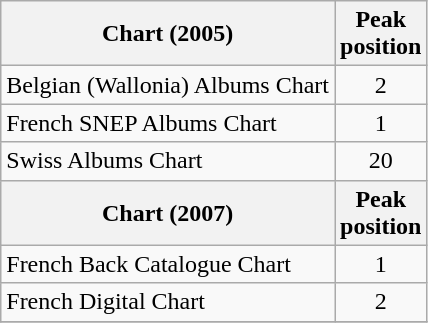<table class="wikitable sortable">
<tr>
<th>Chart (2005)</th>
<th>Peak<br>position</th>
</tr>
<tr>
<td>Belgian (Wallonia) Albums Chart</td>
<td align="center">2</td>
</tr>
<tr>
<td>French SNEP Albums Chart</td>
<td align="center">1</td>
</tr>
<tr>
<td>Swiss Albums Chart</td>
<td align="center">20</td>
</tr>
<tr>
<th>Chart (2007)</th>
<th>Peak<br>position</th>
</tr>
<tr>
<td>French Back Catalogue Chart</td>
<td align="center">1</td>
</tr>
<tr>
<td>French Digital Chart</td>
<td align="center">2</td>
</tr>
<tr>
</tr>
</table>
